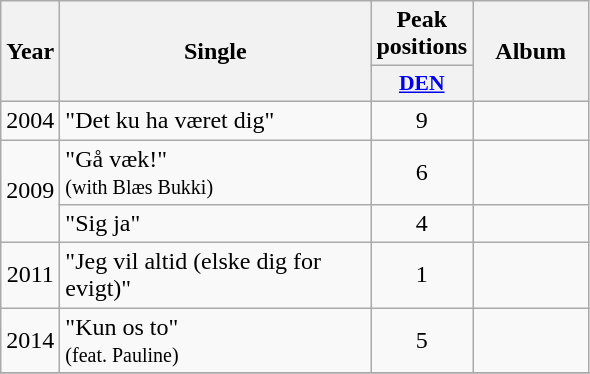<table class="wikitable">
<tr>
<th align="center" rowspan="2" width="10">Year</th>
<th align="center" rowspan="2" width="200">Single</th>
<th align="center" colspan="1" width="20">Peak positions</th>
<th align="center" rowspan="2" width="70">Album</th>
</tr>
<tr>
<th scope="col" style="width:3em;font-size:90%;"><a href='#'>DEN</a><br></th>
</tr>
<tr>
<td style="text-align:center;">2004</td>
<td>"Det ku ha været dig"</td>
<td style="text-align:center;">9</td>
<td style="text-align:center;"></td>
</tr>
<tr>
<td style="text-align:center;" rowspan=2>2009</td>
<td>"Gå væk!" <br><small>(with Blæs Bukki)</small></td>
<td style="text-align:center;">6</td>
<td style="text-align:center;"></td>
</tr>
<tr>
<td>"Sig ja"</td>
<td style="text-align:center;">4</td>
<td style="text-align:center;"></td>
</tr>
<tr>
<td style="text-align:center;">2011</td>
<td>"Jeg vil altid (elske dig for evigt)"</td>
<td style="text-align:center;">1</td>
<td style="text-align:center;"></td>
</tr>
<tr>
<td style="text-align:center;">2014</td>
<td>"Kun os to"<br><small>(feat. Pauline)</small></td>
<td style="text-align:center;">5</td>
<td style="text-align:center;"></td>
</tr>
<tr>
</tr>
</table>
